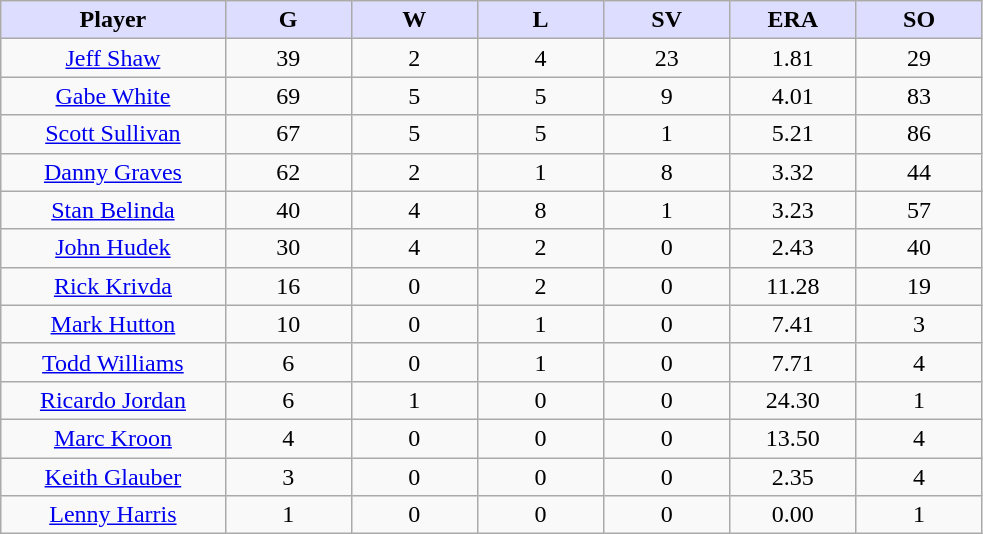<table class="wikitable sortable">
<tr>
<th style="background:#ddf; width:16%;">Player</th>
<th style="background:#ddf; width:9%;">G</th>
<th style="background:#ddf; width:9%;">W</th>
<th style="background:#ddf; width:9%;">L</th>
<th style="background:#ddf; width:9%;">SV</th>
<th style="background:#ddf; width:9%;">ERA</th>
<th style="background:#ddf; width:9%;">SO</th>
</tr>
<tr style="text-align:center;">
<td><a href='#'>Jeff Shaw</a></td>
<td>39</td>
<td>2</td>
<td>4</td>
<td>23</td>
<td>1.81</td>
<td>29</td>
</tr>
<tr align=center>
<td><a href='#'>Gabe White</a></td>
<td>69</td>
<td>5</td>
<td>5</td>
<td>9</td>
<td>4.01</td>
<td>83</td>
</tr>
<tr align=center>
<td><a href='#'>Scott Sullivan</a></td>
<td>67</td>
<td>5</td>
<td>5</td>
<td>1</td>
<td>5.21</td>
<td>86</td>
</tr>
<tr align=center>
<td><a href='#'>Danny Graves</a></td>
<td>62</td>
<td>2</td>
<td>1</td>
<td>8</td>
<td>3.32</td>
<td>44</td>
</tr>
<tr align=center>
<td><a href='#'>Stan Belinda</a></td>
<td>40</td>
<td>4</td>
<td>8</td>
<td>1</td>
<td>3.23</td>
<td>57</td>
</tr>
<tr align=center>
<td><a href='#'>John Hudek</a></td>
<td>30</td>
<td>4</td>
<td>2</td>
<td>0</td>
<td>2.43</td>
<td>40</td>
</tr>
<tr align=center>
<td><a href='#'>Rick Krivda</a></td>
<td>16</td>
<td>0</td>
<td>2</td>
<td>0</td>
<td>11.28</td>
<td>19</td>
</tr>
<tr align=center>
<td><a href='#'>Mark Hutton</a></td>
<td>10</td>
<td>0</td>
<td>1</td>
<td>0</td>
<td>7.41</td>
<td>3</td>
</tr>
<tr align=center>
<td><a href='#'>Todd Williams</a></td>
<td>6</td>
<td>0</td>
<td>1</td>
<td>0</td>
<td>7.71</td>
<td>4</td>
</tr>
<tr align=center>
<td><a href='#'>Ricardo Jordan</a></td>
<td>6</td>
<td>1</td>
<td>0</td>
<td>0</td>
<td>24.30</td>
<td>1</td>
</tr>
<tr align=center>
<td><a href='#'>Marc Kroon</a></td>
<td>4</td>
<td>0</td>
<td>0</td>
<td>0</td>
<td>13.50</td>
<td>4</td>
</tr>
<tr align=center>
<td><a href='#'>Keith Glauber</a></td>
<td>3</td>
<td>0</td>
<td>0</td>
<td>0</td>
<td>2.35</td>
<td>4</td>
</tr>
<tr align=center>
<td><a href='#'>Lenny Harris</a></td>
<td>1</td>
<td>0</td>
<td>0</td>
<td>0</td>
<td>0.00</td>
<td>1</td>
</tr>
</table>
